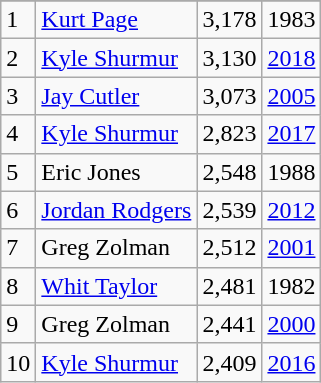<table class="wikitable">
<tr>
</tr>
<tr>
<td>1</td>
<td><a href='#'>Kurt Page</a></td>
<td>3,178</td>
<td>1983</td>
</tr>
<tr>
<td>2</td>
<td><a href='#'>Kyle Shurmur</a></td>
<td>3,130</td>
<td><a href='#'>2018</a></td>
</tr>
<tr>
<td>3</td>
<td><a href='#'>Jay Cutler</a></td>
<td>3,073</td>
<td><a href='#'>2005</a></td>
</tr>
<tr>
<td>4</td>
<td><a href='#'>Kyle Shurmur</a></td>
<td>2,823</td>
<td><a href='#'>2017</a></td>
</tr>
<tr>
<td>5</td>
<td>Eric Jones</td>
<td>2,548</td>
<td>1988</td>
</tr>
<tr>
<td>6</td>
<td><a href='#'>Jordan Rodgers</a></td>
<td>2,539</td>
<td><a href='#'>2012</a></td>
</tr>
<tr>
<td>7</td>
<td>Greg Zolman</td>
<td>2,512</td>
<td><a href='#'>2001</a></td>
</tr>
<tr>
<td>8</td>
<td><a href='#'>Whit Taylor</a></td>
<td>2,481</td>
<td>1982</td>
</tr>
<tr>
<td>9</td>
<td>Greg Zolman</td>
<td>2,441</td>
<td><a href='#'>2000</a></td>
</tr>
<tr>
<td>10</td>
<td><a href='#'>Kyle Shurmur</a></td>
<td>2,409</td>
<td><a href='#'>2016</a></td>
</tr>
</table>
